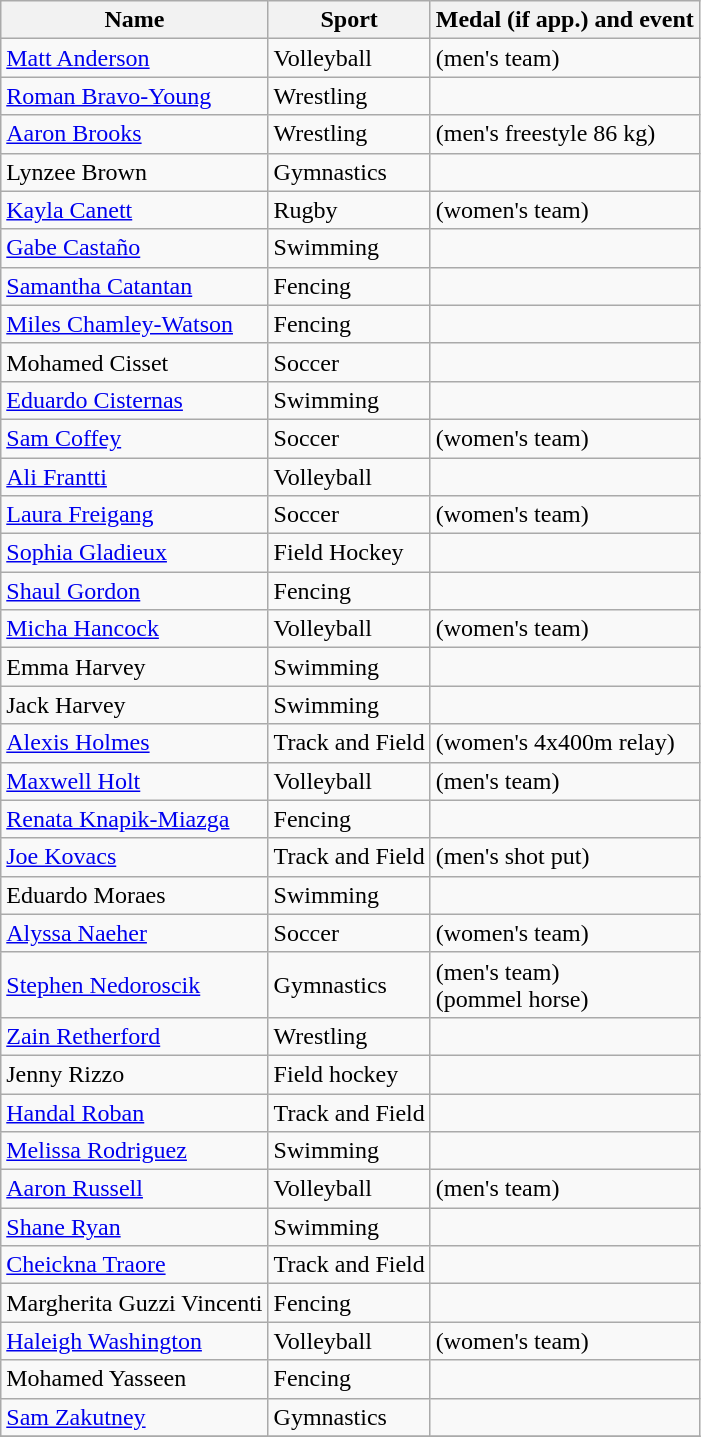<table class="wikitable">
<tr>
<th>Name</th>
<th>Sport</th>
<th>Medal (if app.) and event</th>
</tr>
<tr>
<td> <a href='#'>Matt Anderson</a></td>
<td>Volleyball</td>
<td> (men's team)</td>
</tr>
<tr>
<td> <a href='#'>Roman Bravo-Young</a></td>
<td>Wrestling</td>
<td></td>
</tr>
<tr>
<td> <a href='#'>Aaron Brooks</a></td>
<td>Wrestling</td>
<td> (men's freestyle 86 kg)</td>
</tr>
<tr>
<td> Lynzee Brown</td>
<td>Gymnastics</td>
<td></td>
</tr>
<tr>
<td> <a href='#'>Kayla Canett</a></td>
<td>Rugby</td>
<td> (women's team)</td>
</tr>
<tr>
<td> <a href='#'>Gabe Castaño</a></td>
<td>Swimming</td>
<td></td>
</tr>
<tr>
<td> <a href='#'>Samantha Catantan</a></td>
<td>Fencing</td>
<td></td>
</tr>
<tr>
<td> <a href='#'>Miles Chamley-Watson</a></td>
<td>Fencing</td>
<td></td>
</tr>
<tr>
<td> Mohamed Cisset</td>
<td>Soccer</td>
<td></td>
</tr>
<tr>
<td> <a href='#'>Eduardo Cisternas</a></td>
<td>Swimming</td>
<td></td>
</tr>
<tr>
<td> <a href='#'>Sam Coffey</a></td>
<td>Soccer</td>
<td> (women's team)</td>
</tr>
<tr>
<td> <a href='#'>Ali Frantti</a></td>
<td>Volleyball</td>
<td></td>
</tr>
<tr>
<td> <a href='#'>Laura Freigang</a></td>
<td>Soccer</td>
<td> (women's team)</td>
</tr>
<tr>
<td> <a href='#'>Sophia Gladieux</a></td>
<td>Field Hockey</td>
<td></td>
</tr>
<tr>
<td> <a href='#'>Shaul Gordon</a></td>
<td>Fencing</td>
<td></td>
</tr>
<tr>
<td> <a href='#'>Micha Hancock</a></td>
<td>Volleyball</td>
<td> (women's team)</td>
</tr>
<tr>
<td> Emma Harvey</td>
<td>Swimming</td>
<td></td>
</tr>
<tr>
<td> Jack Harvey</td>
<td>Swimming</td>
<td></td>
</tr>
<tr>
<td> <a href='#'>Alexis Holmes</a></td>
<td>Track and Field</td>
<td> (women's 4x400m relay)</td>
</tr>
<tr>
<td> <a href='#'>Maxwell Holt</a></td>
<td>Volleyball</td>
<td> (men's team)</td>
</tr>
<tr>
<td> <a href='#'>Renata Knapik-Miazga</a></td>
<td>Fencing</td>
<td></td>
</tr>
<tr>
<td> <a href='#'>Joe Kovacs</a></td>
<td>Track and Field</td>
<td> (men's shot put)</td>
</tr>
<tr>
<td> Eduardo Moraes</td>
<td>Swimming</td>
<td></td>
</tr>
<tr>
<td> <a href='#'>Alyssa Naeher</a></td>
<td>Soccer</td>
<td> (women's team)</td>
</tr>
<tr>
<td> <a href='#'>Stephen Nedoroscik</a></td>
<td>Gymnastics</td>
<td> (men's team)<br> (pommel horse)</td>
</tr>
<tr>
<td> <a href='#'>Zain Retherford</a></td>
<td>Wrestling</td>
<td></td>
</tr>
<tr>
<td> Jenny Rizzo</td>
<td>Field hockey</td>
<td></td>
</tr>
<tr>
<td> <a href='#'>Handal Roban</a></td>
<td>Track and Field</td>
<td></td>
</tr>
<tr>
<td> <a href='#'>Melissa Rodriguez</a></td>
<td>Swimming</td>
<td></td>
</tr>
<tr>
<td> <a href='#'>Aaron Russell</a></td>
<td>Volleyball</td>
<td> (men's team)</td>
</tr>
<tr>
<td> <a href='#'>Shane Ryan</a></td>
<td>Swimming</td>
<td></td>
</tr>
<tr>
<td> <a href='#'>Cheickna Traore</a></td>
<td>Track and Field</td>
<td></td>
</tr>
<tr>
<td> Margherita Guzzi Vincenti</td>
<td>Fencing</td>
<td></td>
</tr>
<tr>
<td> <a href='#'>Haleigh Washington</a></td>
<td>Volleyball</td>
<td> (women's team)</td>
</tr>
<tr>
<td> Mohamed Yasseen</td>
<td>Fencing</td>
<td></td>
</tr>
<tr>
<td> <a href='#'>Sam Zakutney</a></td>
<td>Gymnastics</td>
<td></td>
</tr>
<tr>
</tr>
</table>
